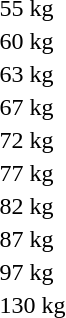<table>
<tr>
<td rowspan=2>55 kg<br></td>
<td rowspan=2></td>
<td rowspan=2></td>
<td></td>
</tr>
<tr>
<td></td>
</tr>
<tr>
<td rowspan=2>60 kg<br></td>
<td rowspan=2></td>
<td rowspan=2></td>
<td></td>
</tr>
<tr>
<td></td>
</tr>
<tr>
<td rowspan=2>63 kg<br></td>
<td rowspan=2></td>
<td rowspan=2></td>
<td></td>
</tr>
<tr>
<td></td>
</tr>
<tr>
<td rowspan=2>67 kg<br></td>
<td rowspan=2></td>
<td rowspan=2></td>
<td></td>
</tr>
<tr>
<td></td>
</tr>
<tr>
<td rowspan=2>72 kg<br></td>
<td rowspan=2></td>
<td rowspan=2></td>
<td></td>
</tr>
<tr>
<td></td>
</tr>
<tr>
<td rowspan=2>77 kg<br></td>
<td rowspan=2></td>
<td rowspan=2></td>
<td></td>
</tr>
<tr>
<td></td>
</tr>
<tr>
<td rowspan=2>82 kg<br></td>
<td rowspan=2></td>
<td rowspan=2></td>
<td></td>
</tr>
<tr>
<td></td>
</tr>
<tr>
<td rowspan=2>87 kg<br></td>
<td rowspan=2></td>
<td rowspan=2></td>
<td></td>
</tr>
<tr>
<td></td>
</tr>
<tr>
<td rowspan=2>97 kg<br></td>
<td rowspan=2></td>
<td rowspan=2></td>
<td></td>
</tr>
<tr>
<td></td>
</tr>
<tr>
<td rowspan=2>130 kg<br></td>
<td rowspan=2></td>
<td rowspan=2></td>
<td></td>
</tr>
<tr>
<td></td>
</tr>
</table>
